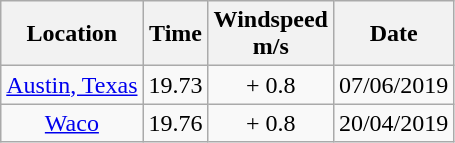<table class="wikitable" style= "text-align: center">
<tr>
<th>Location</th>
<th>Time</th>
<th>Windspeed<br>m/s</th>
<th>Date</th>
</tr>
<tr>
<td><a href='#'>Austin, Texas</a></td>
<td>19.73<br></td>
<td>+ 0.8</td>
<td>07/06/2019</td>
</tr>
<tr>
<td><a href='#'>Waco</a></td>
<td>19.76</td>
<td>+ 0.8</td>
<td>20/04/2019</td>
</tr>
</table>
